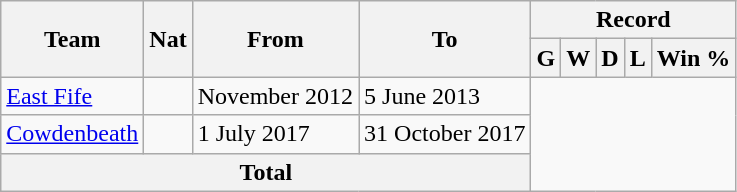<table class="wikitable" style="text-align: center">
<tr>
<th rowspan="2">Team</th>
<th rowspan="2">Nat</th>
<th rowspan="2">From</th>
<th rowspan="2">To</th>
<th colspan="5">Record</th>
</tr>
<tr>
<th>G</th>
<th>W</th>
<th>D</th>
<th>L</th>
<th>Win %</th>
</tr>
<tr>
<td align=left><a href='#'>East Fife</a></td>
<td></td>
<td align=left>November 2012</td>
<td align=left>5 June 2013<br></td>
</tr>
<tr>
<td align=left><a href='#'>Cowdenbeath</a></td>
<td></td>
<td align=left>1 July 2017</td>
<td align=left>31 October 2017<br></td>
</tr>
<tr>
<th colspan=4>Total<br></th>
</tr>
</table>
